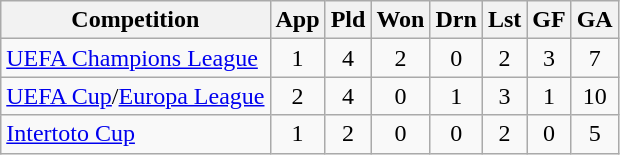<table class="wikitable" style="text-align:center">
<tr>
<th>Competition</th>
<th>App</th>
<th>Pld</th>
<th>Won</th>
<th>Drn</th>
<th>Lst</th>
<th>GF</th>
<th>GA</th>
</tr>
<tr>
<td align=left><a href='#'>UEFA Champions League</a></td>
<td>1</td>
<td>4</td>
<td>2</td>
<td>0</td>
<td>2</td>
<td>3</td>
<td>7</td>
</tr>
<tr>
<td align=left><a href='#'>UEFA Cup</a>/<a href='#'>Europa League</a></td>
<td>2</td>
<td>4</td>
<td>0</td>
<td>1</td>
<td>3</td>
<td>1</td>
<td>10</td>
</tr>
<tr>
<td align=left><a href='#'>Intertoto Cup</a></td>
<td>1</td>
<td>2</td>
<td>0</td>
<td>0</td>
<td>2</td>
<td>0</td>
<td>5</td>
</tr>
</table>
